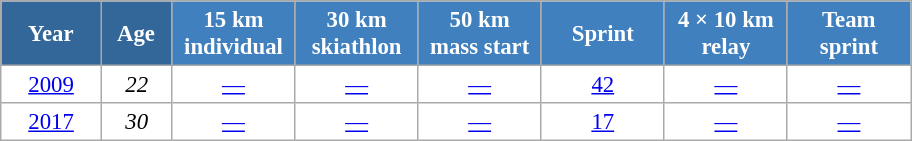<table class="wikitable" style="font-size:95%; text-align:center; border:grey solid 1px; border-collapse:collapse; background:#ffffff;">
<tr>
<th style="background-color:#369; color:white; width:60px;"> Year </th>
<th style="background-color:#369; color:white; width:40px;"> Age </th>
<th style="background-color:#4180be; color:white; width:75px;"> 15 km <br> individual </th>
<th style="background-color:#4180be; color:white; width:75px;"> 30 km <br> skiathlon </th>
<th style="background-color:#4180be; color:white; width:75px;"> 50 km <br> mass start </th>
<th style="background-color:#4180be; color:white; width:75px;"> Sprint </th>
<th style="background-color:#4180be; color:white; width:75px;"> 4 × 10 km <br> relay </th>
<th style="background-color:#4180be; color:white; width:75px;"> Team <br> sprint </th>
</tr>
<tr>
<td><a href='#'>2009</a></td>
<td><em>22</em></td>
<td><a href='#'>—</a></td>
<td><a href='#'>—</a></td>
<td><a href='#'>—</a></td>
<td><a href='#'>42</a></td>
<td><a href='#'>—</a></td>
<td><a href='#'>—</a></td>
</tr>
<tr>
<td><a href='#'>2017</a></td>
<td><em>30</em></td>
<td><a href='#'>—</a></td>
<td><a href='#'>—</a></td>
<td><a href='#'>—</a></td>
<td><a href='#'>17</a></td>
<td><a href='#'>—</a></td>
<td><a href='#'>—</a></td>
</tr>
</table>
